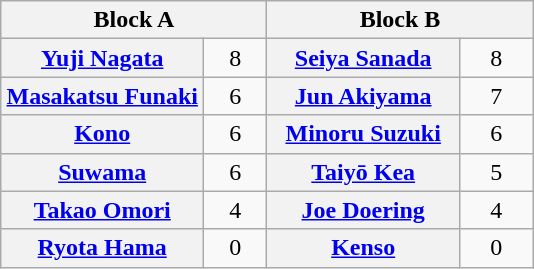<table class="wikitable" style="margin: 1em auto 1em auto;text-align:center">
<tr>
<th colspan="2" style="width:50%">Block A</th>
<th colspan="2" style="width:50%">Block B</th>
</tr>
<tr>
<th><a href='#'>Yuji Nagata</a></th>
<td style="width:35px">8</td>
<th><a href='#'>Seiya Sanada</a></th>
<td style="width:35px">8</td>
</tr>
<tr>
<th><a href='#'>Masakatsu Funaki</a></th>
<td>6</td>
<th><a href='#'>Jun Akiyama</a></th>
<td>7</td>
</tr>
<tr>
<th><a href='#'>Kono</a></th>
<td>6</td>
<th><a href='#'>Minoru Suzuki</a></th>
<td>6</td>
</tr>
<tr>
<th><a href='#'>Suwama</a></th>
<td>6</td>
<th><a href='#'>Taiyō Kea</a></th>
<td>5</td>
</tr>
<tr>
<th><a href='#'>Takao Omori</a></th>
<td>4</td>
<th><a href='#'>Joe Doering</a></th>
<td>4</td>
</tr>
<tr>
<th><a href='#'>Ryota Hama</a></th>
<td>0</td>
<th><a href='#'>Kenso</a></th>
<td>0</td>
</tr>
</table>
